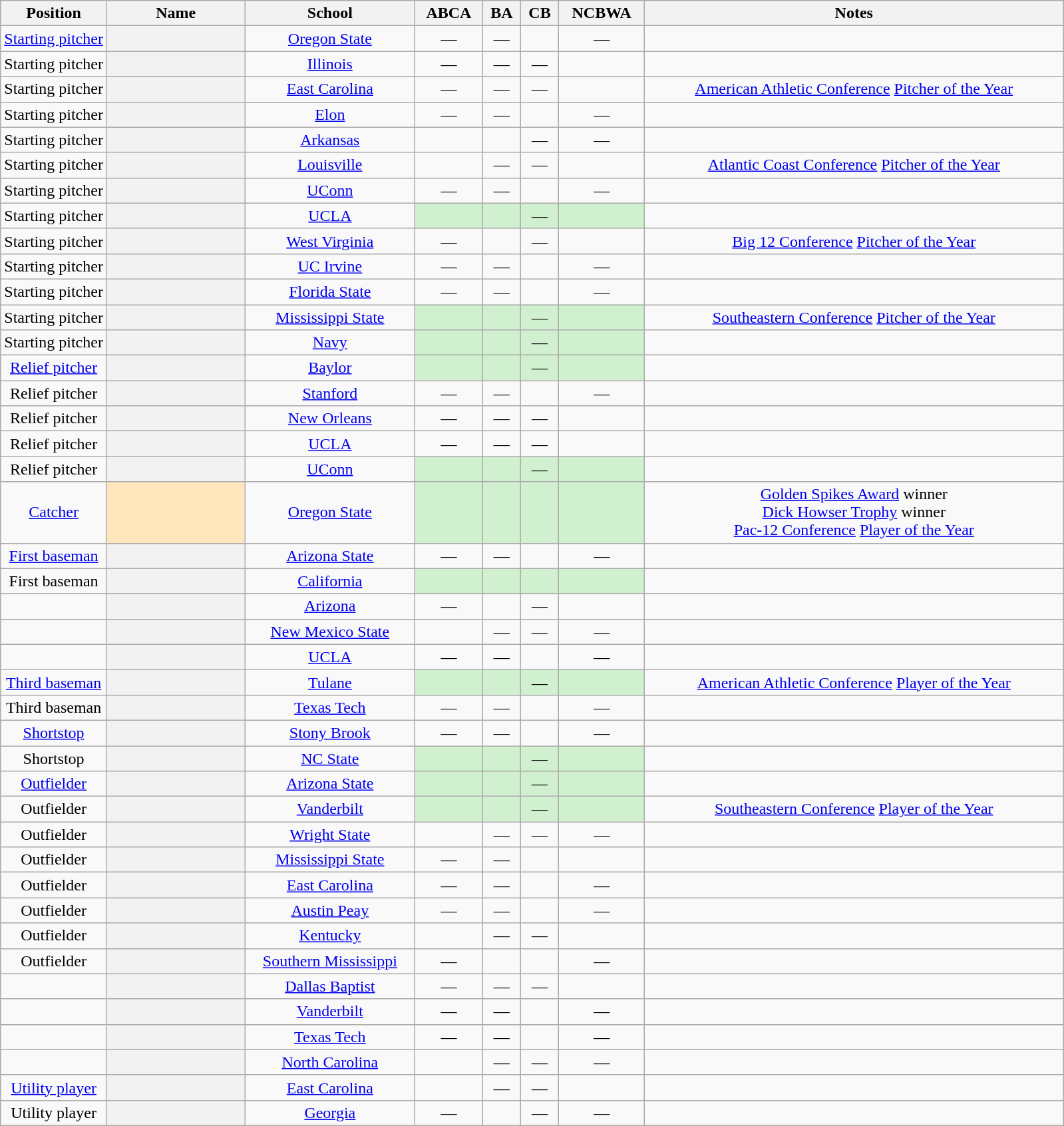<table class="wikitable sortable plainrowheaders" style="text-align:center">
<tr>
<th scope="col" style="width:10%;">Position</th>
<th scope="col" style="width:13%;">Name</th>
<th scope="col" style="width:16%;">School</th>
<th scope="col">ABCA</th>
<th scope="col">BA</th>
<th scope="col">CB</th>
<th scope="col">NCBWA</th>
<th scope="col" class="unsortable">Notes</th>
</tr>
<tr>
<td><a href='#'>Starting pitcher</a></td>
<th scope="row" style="text-align:center"></th>
<td><a href='#'>Oregon State</a></td>
<td>—</td>
<td>—</td>
<td></td>
<td>—</td>
<td></td>
</tr>
<tr>
<td>Starting pitcher</td>
<th scope="row" style="text-align:center"></th>
<td><a href='#'>Illinois</a></td>
<td>—</td>
<td>—</td>
<td>—</td>
<td></td>
<td></td>
</tr>
<tr>
<td>Starting pitcher</td>
<th scope="row" style="text-align:center"></th>
<td><a href='#'>East Carolina</a></td>
<td>—</td>
<td>—</td>
<td>—</td>
<td></td>
<td><a href='#'>American Athletic Conference</a> <a href='#'>Pitcher of the Year</a></td>
</tr>
<tr>
<td>Starting pitcher</td>
<th scope="row" style="text-align:center"></th>
<td><a href='#'>Elon</a></td>
<td>—</td>
<td>—</td>
<td></td>
<td>—</td>
<td></td>
</tr>
<tr>
<td>Starting pitcher</td>
<th scope="row" style="text-align:center"></th>
<td><a href='#'>Arkansas</a></td>
<td></td>
<td></td>
<td>—</td>
<td>—</td>
<td></td>
</tr>
<tr>
<td>Starting pitcher</td>
<th scope="row" style="text-align:center"></th>
<td><a href='#'>Louisville</a></td>
<td></td>
<td>—</td>
<td>—</td>
<td></td>
<td><a href='#'>Atlantic Coast Conference</a> <a href='#'>Pitcher of the Year</a></td>
</tr>
<tr>
<td>Starting pitcher</td>
<th scope="row" style="text-align:center"></th>
<td><a href='#'>UConn</a></td>
<td>—</td>
<td>—</td>
<td></td>
<td>—</td>
<td></td>
</tr>
<tr>
<td>Starting pitcher</td>
<th scope="row" style="text-align:center"></th>
<td><a href='#'>UCLA</a></td>
<td style="background:#d0f0d0;"></td>
<td style="background:#d0f0d0;"></td>
<td style="background:#d0f0d0;">—</td>
<td style="background:#d0f0d0;"></td>
<td></td>
</tr>
<tr>
<td>Starting pitcher</td>
<th scope="row" style="text-align:center"></th>
<td><a href='#'>West Virginia</a></td>
<td>—</td>
<td></td>
<td>—</td>
<td></td>
<td><a href='#'>Big 12 Conference</a> <a href='#'>Pitcher of the Year</a></td>
</tr>
<tr>
<td>Starting pitcher</td>
<th scope="row" style="text-align:center"></th>
<td><a href='#'>UC Irvine</a></td>
<td>—</td>
<td>—</td>
<td></td>
<td>—</td>
<td></td>
</tr>
<tr>
<td>Starting pitcher</td>
<th scope="row" style="text-align:center"></th>
<td><a href='#'>Florida State</a></td>
<td>—</td>
<td>—</td>
<td></td>
<td>—</td>
<td></td>
</tr>
<tr>
<td>Starting pitcher</td>
<th scope="row" style="text-align:center"></th>
<td><a href='#'>Mississippi State</a></td>
<td style="background:#d0f0d0;"></td>
<td style="background:#d0f0d0;"></td>
<td style="background:#d0f0d0;">—</td>
<td style="background:#d0f0d0;"></td>
<td><a href='#'>Southeastern Conference</a> <a href='#'>Pitcher of the Year</a></td>
</tr>
<tr>
<td>Starting pitcher</td>
<th scope="row" style="text-align:center"></th>
<td><a href='#'>Navy</a></td>
<td style="background:#d0f0d0;"></td>
<td style="background:#d0f0d0;"></td>
<td style="background:#d0f0d0;">—</td>
<td style="background:#d0f0d0;"></td>
<td></td>
</tr>
<tr>
<td><a href='#'>Relief pitcher</a></td>
<th scope="row" style="text-align:center"></th>
<td><a href='#'>Baylor</a></td>
<td style="background:#d0f0d0;"></td>
<td style="background:#d0f0d0;"></td>
<td style="background:#d0f0d0;">—</td>
<td style="background:#d0f0d0;"></td>
<td></td>
</tr>
<tr>
<td>Relief pitcher</td>
<th scope="row" style="text-align:center"></th>
<td><a href='#'>Stanford</a></td>
<td>—</td>
<td>—</td>
<td></td>
<td>—</td>
<td></td>
</tr>
<tr>
<td>Relief pitcher</td>
<th scope="row" style="text-align:center"></th>
<td><a href='#'>New Orleans</a></td>
<td>—</td>
<td>—</td>
<td>—</td>
<td></td>
<td></td>
</tr>
<tr>
<td>Relief pitcher</td>
<th scope="row" style="text-align:center"></th>
<td><a href='#'>UCLA</a></td>
<td>—</td>
<td>—</td>
<td>—</td>
<td></td>
<td></td>
</tr>
<tr>
<td>Relief pitcher</td>
<th scope="row" style="text-align:center"></th>
<td><a href='#'>UConn</a></td>
<td style="background:#d0f0d0;"></td>
<td style="background:#d0f0d0;"></td>
<td style="background:#d0f0d0;">—</td>
<td style="background:#d0f0d0;"></td>
<td></td>
</tr>
<tr>
<td><a href='#'>Catcher</a></td>
<th scope="row" style="text-align:center; background:#ffe6bd"></th>
<td><a href='#'>Oregon State</a></td>
<td style="background:#d0f0d0;"></td>
<td style="background:#d0f0d0;"></td>
<td style="background:#d0f0d0;"></td>
<td style="background:#d0f0d0;"></td>
<td><a href='#'>Golden Spikes Award</a> winner<br><a href='#'>Dick Howser Trophy</a> winner<br><a href='#'>Pac-12 Conference</a> <a href='#'>Player of the Year</a></td>
</tr>
<tr>
<td><a href='#'>First baseman</a></td>
<th scope="row" style="text-align:center"></th>
<td><a href='#'>Arizona State</a></td>
<td>—</td>
<td>—</td>
<td></td>
<td>—</td>
<td></td>
</tr>
<tr>
<td>First baseman</td>
<th scope="row" style="text-align:center"></th>
<td><a href='#'>California</a></td>
<td style="background:#d0f0d0;"></td>
<td style="background:#d0f0d0;"></td>
<td style="background:#d0f0d0;"></td>
<td style="background:#d0f0d0;"></td>
<td></td>
</tr>
<tr>
<td></td>
<th scope="row" style="text-align:center"></th>
<td><a href='#'>Arizona</a></td>
<td>—</td>
<td></td>
<td>—</td>
<td></td>
<td></td>
</tr>
<tr>
<td></td>
<th scope="row" style="text-align:center"></th>
<td><a href='#'>New Mexico State</a></td>
<td></td>
<td>—</td>
<td>—</td>
<td>—</td>
<td></td>
</tr>
<tr>
<td></td>
<th scope="row" style="text-align:center"></th>
<td><a href='#'>UCLA</a></td>
<td>—</td>
<td>—</td>
<td></td>
<td>—</td>
<td></td>
</tr>
<tr>
<td><a href='#'>Third baseman</a></td>
<th scope="row" style="text-align:center"></th>
<td><a href='#'>Tulane</a></td>
<td style="background:#d0f0d0;"></td>
<td style="background:#d0f0d0;"></td>
<td style="background:#d0f0d0;">—</td>
<td style="background:#d0f0d0;"></td>
<td><a href='#'>American Athletic Conference</a> <a href='#'>Player of the Year</a></td>
</tr>
<tr>
<td>Third baseman</td>
<th scope="row" style="text-align:center"></th>
<td><a href='#'>Texas Tech</a></td>
<td>—</td>
<td>—</td>
<td></td>
<td>—</td>
<td></td>
</tr>
<tr>
<td><a href='#'>Shortstop</a></td>
<th scope="row" style="text-align:center"></th>
<td><a href='#'>Stony Brook</a></td>
<td>—</td>
<td>—</td>
<td></td>
<td>—</td>
<td></td>
</tr>
<tr>
<td>Shortstop</td>
<th scope="row" style="text-align:center"></th>
<td><a href='#'>NC State</a></td>
<td style="background:#d0f0d0;"></td>
<td style="background:#d0f0d0;"></td>
<td style="background:#d0f0d0;">—</td>
<td style="background:#d0f0d0;"></td>
<td></td>
</tr>
<tr>
<td><a href='#'>Outfielder</a></td>
<th scope="row" style="text-align:center"></th>
<td><a href='#'>Arizona State</a></td>
<td style="background:#d0f0d0;"></td>
<td style="background:#d0f0d0;"></td>
<td style="background:#d0f0d0;">—</td>
<td style="background:#d0f0d0;"></td>
<td></td>
</tr>
<tr>
<td>Outfielder</td>
<th scope="row" style="text-align:center"></th>
<td><a href='#'>Vanderbilt</a></td>
<td style="background:#d0f0d0;"></td>
<td style="background:#d0f0d0;"></td>
<td style="background:#d0f0d0;">—</td>
<td style="background:#d0f0d0;"></td>
<td><a href='#'>Southeastern Conference</a> <a href='#'>Player of the Year</a></td>
</tr>
<tr>
<td>Outfielder</td>
<th scope="row" style="text-align:center"></th>
<td><a href='#'>Wright State</a></td>
<td></td>
<td>—</td>
<td>—</td>
<td>—</td>
<td></td>
</tr>
<tr>
<td>Outfielder</td>
<th scope="row" style="text-align:center"></th>
<td><a href='#'>Mississippi State</a></td>
<td>—</td>
<td>—</td>
<td></td>
<td></td>
<td></td>
</tr>
<tr>
<td>Outfielder</td>
<th scope="row" style="text-align:center"></th>
<td><a href='#'>East Carolina</a></td>
<td>—</td>
<td>—</td>
<td></td>
<td>—</td>
<td></td>
</tr>
<tr>
<td>Outfielder</td>
<th scope="row" style="text-align:center"></th>
<td><a href='#'>Austin Peay</a></td>
<td>—</td>
<td>—</td>
<td></td>
<td>—</td>
<td></td>
</tr>
<tr>
<td>Outfielder</td>
<th scope="row" style="text-align:center"></th>
<td><a href='#'>Kentucky</a></td>
<td></td>
<td>—</td>
<td>—</td>
<td></td>
<td></td>
</tr>
<tr>
<td>Outfielder</td>
<th scope="row" style="text-align:center"></th>
<td><a href='#'>Southern Mississippi</a></td>
<td>—</td>
<td></td>
<td></td>
<td>—</td>
<td></td>
</tr>
<tr>
<td></td>
<th scope="row" style="text-align:center"></th>
<td><a href='#'>Dallas Baptist</a></td>
<td>—</td>
<td>—</td>
<td>—</td>
<td></td>
<td></td>
</tr>
<tr>
<td></td>
<th scope="row" style="text-align:center"></th>
<td><a href='#'>Vanderbilt</a></td>
<td>—</td>
<td>—</td>
<td></td>
<td>—</td>
<td></td>
</tr>
<tr>
<td></td>
<th scope="row" style="text-align:center"></th>
<td><a href='#'>Texas Tech</a></td>
<td>—</td>
<td>—</td>
<td></td>
<td>—</td>
<td></td>
</tr>
<tr>
<td></td>
<th scope="row" style="text-align:center"></th>
<td><a href='#'>North Carolina</a></td>
<td></td>
<td>—</td>
<td>—</td>
<td>—</td>
<td></td>
</tr>
<tr>
<td><a href='#'>Utility player</a></td>
<th scope="row" style="text-align:center"></th>
<td><a href='#'>East Carolina</a></td>
<td></td>
<td>—</td>
<td>—</td>
<td></td>
<td></td>
</tr>
<tr>
<td>Utility player</td>
<th scope="row" style="text-align:center"></th>
<td><a href='#'>Georgia</a></td>
<td>—</td>
<td></td>
<td>—</td>
<td>—</td>
<td></td>
</tr>
</table>
